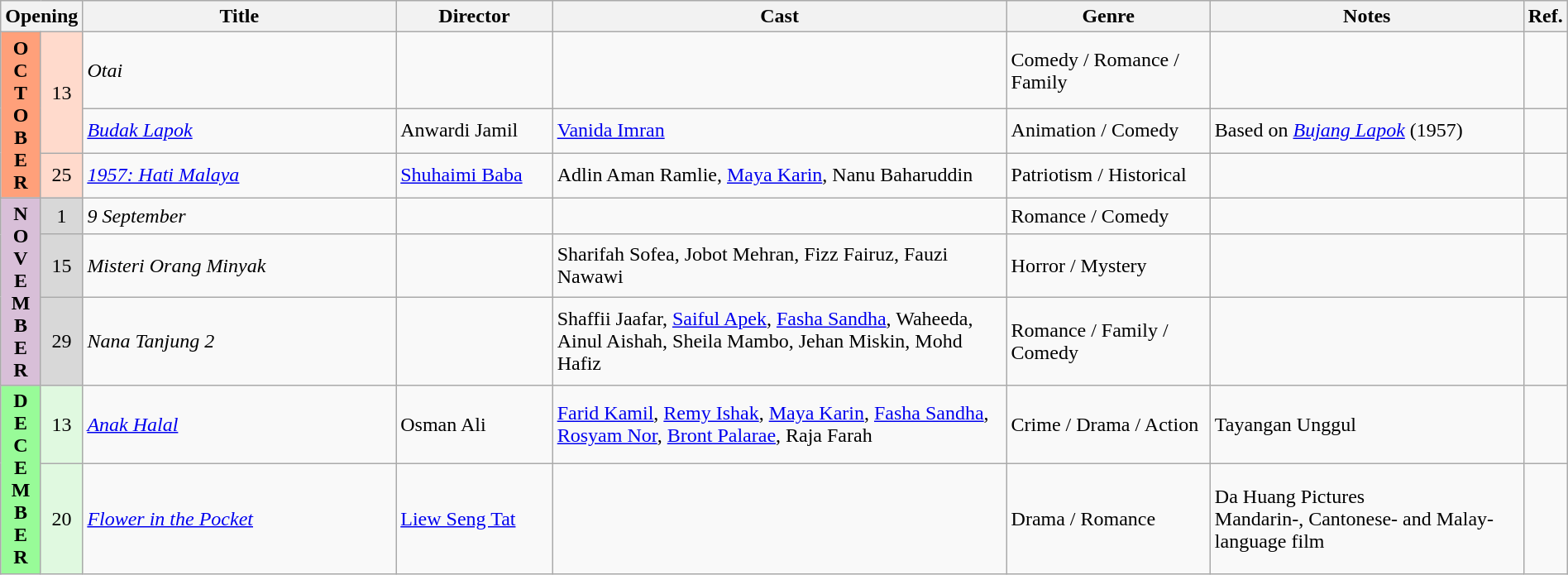<table class="wikitable" width="100%">
<tr>
<th colspan="2">Opening</th>
<th style="width:20%;">Title</th>
<th style="width:10%;">Director</th>
<th>Cast</th>
<th style="width:13%">Genre</th>
<th style="width:20%">Notes</th>
<th>Ref.</th>
</tr>
<tr>
<th rowspan=3 style="text-align:center; background:#ffa07a;">O<br>C<br>T<br>O<br>B<br>E<br>R</th>
<td rowspan=2 style="text-align:center; background:#ffdacc;">13</td>
<td><em>Otai</em></td>
<td></td>
<td></td>
<td>Comedy / Romance / Family</td>
<td></td>
<td></td>
</tr>
<tr>
<td><em><a href='#'>Budak Lapok</a></em></td>
<td>Anwardi Jamil</td>
<td><a href='#'>Vanida Imran</a></td>
<td>Animation / Comedy</td>
<td>Based on <em><a href='#'>Bujang Lapok</a></em> (1957)</td>
<td></td>
</tr>
<tr>
<td rowspan=1 style="text-align:center; background:#ffdacc;">25</td>
<td><em><a href='#'>1957: Hati Malaya</a></em></td>
<td><a href='#'>Shuhaimi Baba</a></td>
<td>Adlin Aman Ramlie, <a href='#'>Maya Karin</a>, Nanu Baharuddin</td>
<td>Patriotism / Historical</td>
<td></td>
<td></td>
</tr>
<tr>
<th rowspan=3 style="text-align:center; background:thistle;">N<br>O<br>V<br>E<br>M<br>B<br>E<br>R</th>
<td rowspan=1 style="text-align:center; background:#d8d8d8;">1</td>
<td><em>9 September</em></td>
<td></td>
<td></td>
<td>Romance / Comedy</td>
<td></td>
<td></td>
</tr>
<tr>
<td rowspan=1 style="text-align:center; background:#d8d8d8;">15</td>
<td><em>Misteri Orang Minyak</em></td>
<td></td>
<td>Sharifah Sofea, Jobot Mehran, Fizz Fairuz, Fauzi Nawawi</td>
<td>Horror / Mystery</td>
<td></td>
<td></td>
</tr>
<tr>
<td rowspan=1 style="text-align:center; background:#d8d8d8;">29</td>
<td><em>Nana Tanjung 2</em></td>
<td></td>
<td>Shaffii Jaafar, <a href='#'>Saiful Apek</a>, <a href='#'>Fasha Sandha</a>, Waheeda, Ainul Aishah, Sheila Mambo, Jehan Miskin, Mohd Hafiz</td>
<td>Romance / Family / Comedy</td>
<td></td>
<td></td>
</tr>
<tr>
<th rowspan=2 style="text-align:center; background:#98fb98;">D<br>E<br>C<br>E<br>M<br>B<br>E<br>R</th>
<td rowspan=1 style="text-align:center; background:#e0f9e0;">13</td>
<td><em><a href='#'>Anak Halal</a></em></td>
<td>Osman Ali</td>
<td><a href='#'>Farid Kamil</a>, <a href='#'>Remy Ishak</a>, <a href='#'>Maya Karin</a>, <a href='#'>Fasha Sandha</a>, <a href='#'>Rosyam Nor</a>, <a href='#'>Bront Palarae</a>, Raja Farah</td>
<td>Crime / Drama / Action</td>
<td>Tayangan Unggul</td>
<td></td>
</tr>
<tr>
<td rowspan=1 style="text-align:center; background:#e0f9e0;">20</td>
<td><em><a href='#'>Flower in the Pocket</a></em></td>
<td><a href='#'>Liew Seng Tat</a></td>
<td></td>
<td>Drama / Romance</td>
<td>Da Huang Pictures<br>Mandarin-, Cantonese- and Malay-language film</td>
<td></td>
</tr>
</table>
